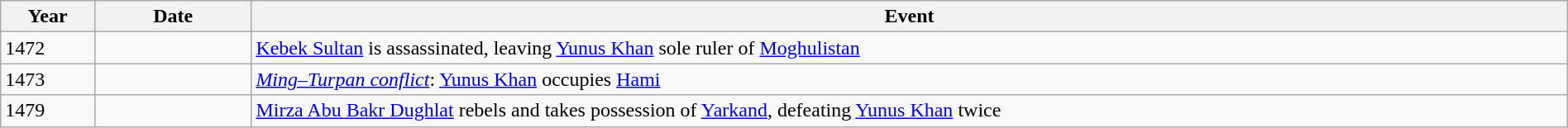<table class="wikitable" width="100%">
<tr>
<th style="width:6%">Year</th>
<th style="width:10%">Date</th>
<th>Event</th>
</tr>
<tr>
<td>1472</td>
<td></td>
<td><a href='#'>Kebek Sultan</a> is assassinated, leaving <a href='#'>Yunus Khan</a> sole ruler of <a href='#'>Moghulistan</a></td>
</tr>
<tr>
<td>1473</td>
<td></td>
<td><em><a href='#'>Ming–Turpan conflict</a></em>: <a href='#'>Yunus Khan</a> occupies <a href='#'>Hami</a></td>
</tr>
<tr>
<td>1479</td>
<td></td>
<td><a href='#'>Mirza Abu Bakr Dughlat</a> rebels and takes possession of <a href='#'>Yarkand</a>, defeating <a href='#'>Yunus Khan</a> twice</td>
</tr>
</table>
